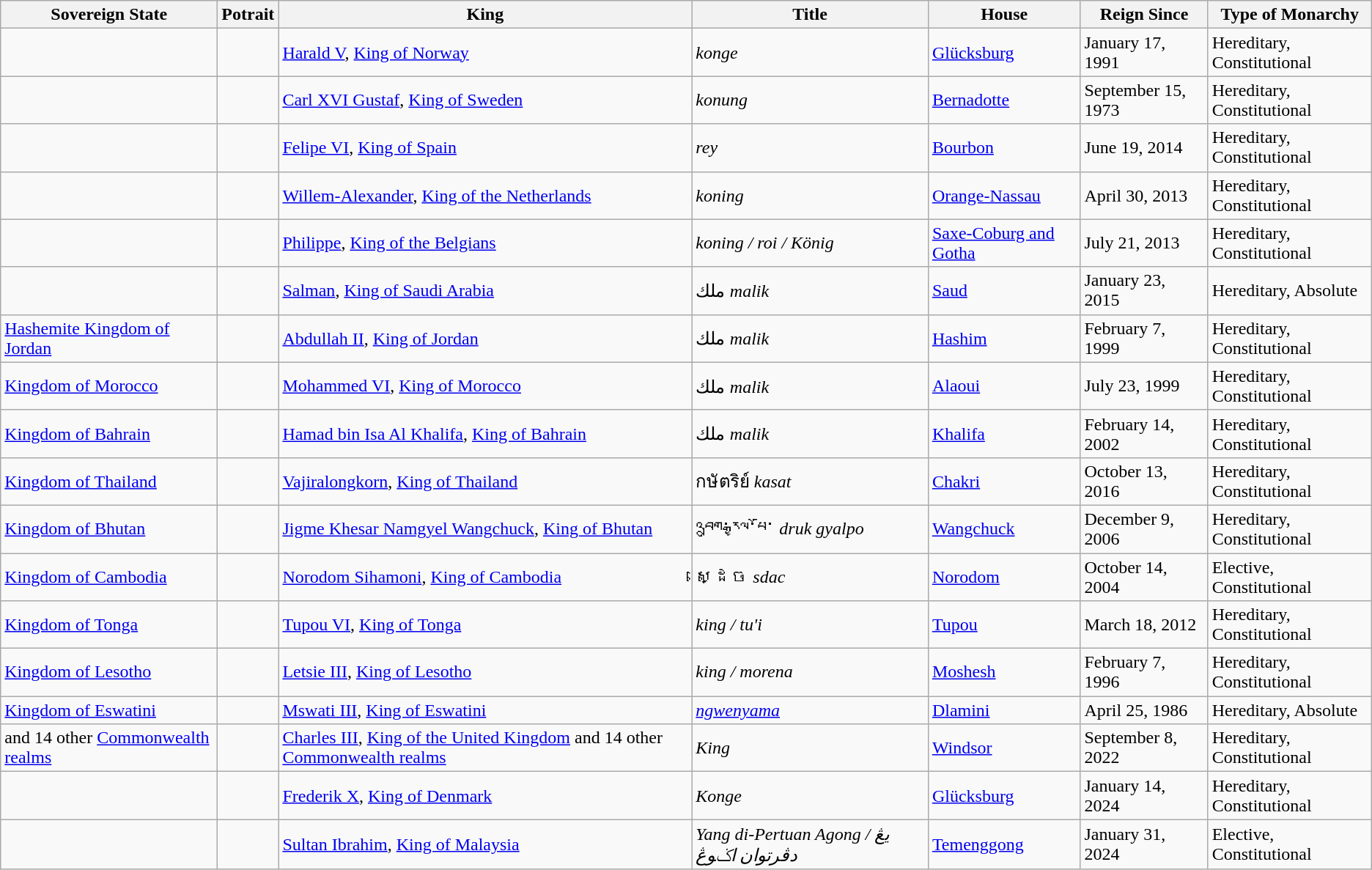<table class="wikitable sortable">
<tr>
<th>Sovereign State</th>
<th>Potrait</th>
<th>King</th>
<th>Title</th>
<th>House</th>
<th>Reign Since</th>
<th>Type of Monarchy</th>
</tr>
<tr>
<td></td>
<td></td>
<td><a href='#'>Harald V</a>, <a href='#'>King of Norway</a></td>
<td><em>konge</em></td>
<td><a href='#'>Glücksburg</a></td>
<td>January 17, 1991</td>
<td>Hereditary, Constitutional</td>
</tr>
<tr>
<td></td>
<td></td>
<td><a href='#'>Carl XVI Gustaf</a>, <a href='#'>King of Sweden</a></td>
<td><em>konung</em></td>
<td><a href='#'>Bernadotte</a></td>
<td>September 15, 1973</td>
<td>Hereditary, Constitutional</td>
</tr>
<tr>
<td></td>
<td></td>
<td><a href='#'>Felipe VI</a>, <a href='#'>King of Spain</a></td>
<td><em>rey</em></td>
<td><a href='#'>Bourbon</a></td>
<td>June 19, 2014</td>
<td>Hereditary, Constitutional</td>
</tr>
<tr>
<td></td>
<td></td>
<td><a href='#'>Willem-Alexander</a>, <a href='#'>King of the Netherlands</a></td>
<td><em>koning</em></td>
<td><a href='#'>Orange-Nassau</a></td>
<td>April 30, 2013</td>
<td>Hereditary, Constitutional</td>
</tr>
<tr>
<td></td>
<td></td>
<td><a href='#'>Philippe</a>, <a href='#'>King of the Belgians</a></td>
<td><em>koning / roi / König</em></td>
<td><a href='#'>Saxe-Coburg and Gotha</a></td>
<td>July 21, 2013</td>
<td>Hereditary, Constitutional</td>
</tr>
<tr>
<td></td>
<td></td>
<td><a href='#'>Salman</a>, <a href='#'>King of Saudi Arabia</a></td>
<td>ملك <em>malik</em></td>
<td><a href='#'>Saud</a></td>
<td>January 23, 2015</td>
<td>Hereditary, Absolute</td>
</tr>
<tr>
<td> <a href='#'>Hashemite Kingdom of Jordan</a></td>
<td></td>
<td><a href='#'>Abdullah II</a>, <a href='#'>King of Jordan</a></td>
<td>ملك <em>malik</em></td>
<td><a href='#'>Hashim</a></td>
<td>February 7, 1999</td>
<td>Hereditary, Constitutional</td>
</tr>
<tr>
<td> <a href='#'>Kingdom of Morocco</a></td>
<td></td>
<td><a href='#'>Mohammed VI</a>, <a href='#'>King of Morocco</a></td>
<td>ملك <em>malik</em></td>
<td><a href='#'>Alaoui</a></td>
<td>July 23, 1999</td>
<td>Hereditary, Constitutional</td>
</tr>
<tr>
<td> <a href='#'>Kingdom of Bahrain</a></td>
<td></td>
<td><a href='#'>Hamad bin Isa Al Khalifa</a>, <a href='#'>King of Bahrain</a></td>
<td>ملك <em>malik</em></td>
<td><a href='#'>Khalifa</a></td>
<td>February 14, 2002</td>
<td>Hereditary, Constitutional</td>
</tr>
<tr>
<td> <a href='#'>Kingdom of Thailand</a></td>
<td></td>
<td><a href='#'>Vajiralongkorn</a>, <a href='#'>King of Thailand</a></td>
<td>กษัตริย์ <em>kasat</em></td>
<td><a href='#'>Chakri</a></td>
<td>October 13, 2016</td>
<td>Hereditary, Constitutional</td>
</tr>
<tr>
<td> <a href='#'>Kingdom of Bhutan</a></td>
<td></td>
<td><a href='#'>Jigme Khesar Namgyel Wangchuck</a>, <a href='#'>King of Bhutan</a></td>
<td>འབྲུག་རྒྱལ་པོ་ <em>druk gyalpo</em></td>
<td><a href='#'>Wangchuck</a></td>
<td>December 9, 2006</td>
<td>Hereditary, Constitutional</td>
</tr>
<tr>
<td> <a href='#'>Kingdom of Cambodia</a></td>
<td></td>
<td><a href='#'>Norodom Sihamoni</a>, <a href='#'>King of Cambodia</a></td>
<td>ស្ដេច  <em>sdac</em></td>
<td><a href='#'>Norodom</a></td>
<td>October 14, 2004</td>
<td>Elective, Constitutional</td>
</tr>
<tr>
<td> <a href='#'>Kingdom of Tonga</a></td>
<td></td>
<td><a href='#'>Tupou VI</a>, <a href='#'>King of Tonga</a></td>
<td><em>king / tu'i</em></td>
<td><a href='#'>Tupou</a></td>
<td>March 18, 2012</td>
<td>Hereditary, Constitutional</td>
</tr>
<tr>
<td> <a href='#'>Kingdom of Lesotho</a></td>
<td></td>
<td><a href='#'>Letsie III</a>, <a href='#'>King of Lesotho</a></td>
<td><em>king / morena</em></td>
<td><a href='#'>Moshesh</a></td>
<td>February 7, 1996</td>
<td>Hereditary, Constitutional</td>
</tr>
<tr>
<td> <a href='#'>Kingdom of Eswatini</a></td>
<td></td>
<td><a href='#'>Mswati III</a>, <a href='#'>King of Eswatini</a></td>
<td><em><a href='#'>ngwenyama</a></em></td>
<td><a href='#'>Dlamini</a></td>
<td>April 25, 1986</td>
<td>Hereditary, Absolute</td>
</tr>
<tr>
<td> and 14 other <a href='#'>Commonwealth realms</a></td>
<td></td>
<td><a href='#'>Charles III</a>, <a href='#'>King of the United Kingdom</a> and 14 other <a href='#'>Commonwealth realms</a></td>
<td><em>King</em></td>
<td><a href='#'>Windsor</a></td>
<td>September 8, 2022</td>
<td>Hereditary, Constitutional</td>
</tr>
<tr>
<td></td>
<td></td>
<td><a href='#'>Frederik X</a>, <a href='#'>King of Denmark</a></td>
<td><em>Konge</em></td>
<td><a href='#'>Glücksburg</a></td>
<td>January 14, 2024</td>
<td>Hereditary, Constitutional</td>
</tr>
<tr>
<td></td>
<td></td>
<td><a href='#'>Sultan Ibrahim</a>, <a href='#'>King of Malaysia</a></td>
<td><em>Yang di-Pertuan Agong / يڠ دڤرتوان اݢوڠ</em></td>
<td><a href='#'>Temenggong</a></td>
<td>January 31, 2024</td>
<td>Elective, Constitutional</td>
</tr>
</table>
